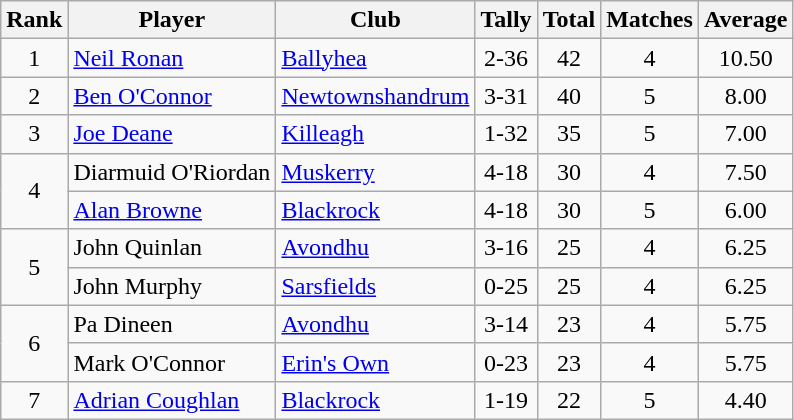<table class="wikitable">
<tr>
<th>Rank</th>
<th>Player</th>
<th>Club</th>
<th>Tally</th>
<th>Total</th>
<th>Matches</th>
<th>Average</th>
</tr>
<tr>
<td rowspan=1 align=center>1</td>
<td><a href='#'>Neil Ronan</a></td>
<td><a href='#'>Ballyhea</a></td>
<td align=center>2-36</td>
<td align=center>42</td>
<td align=center>4</td>
<td align=center>10.50</td>
</tr>
<tr>
<td rowspan=1 align=center>2</td>
<td><a href='#'>Ben O'Connor</a></td>
<td><a href='#'>Newtownshandrum</a></td>
<td align=center>3-31</td>
<td align=center>40</td>
<td align=center>5</td>
<td align=center>8.00</td>
</tr>
<tr>
<td rowspan=1 align=center>3</td>
<td><a href='#'>Joe Deane</a></td>
<td><a href='#'>Killeagh</a></td>
<td align=center>1-32</td>
<td align=center>35</td>
<td align=center>5</td>
<td align=center>7.00</td>
</tr>
<tr>
<td rowspan=2 align=center>4</td>
<td>Diarmuid O'Riordan</td>
<td><a href='#'>Muskerry</a></td>
<td align=center>4-18</td>
<td align=center>30</td>
<td align=center>4</td>
<td align=center>7.50</td>
</tr>
<tr>
<td><a href='#'>Alan Browne</a></td>
<td><a href='#'>Blackrock</a></td>
<td align=center>4-18</td>
<td align=center>30</td>
<td align=center>5</td>
<td align=center>6.00</td>
</tr>
<tr>
<td rowspan=2 align=center>5</td>
<td>John Quinlan</td>
<td><a href='#'>Avondhu</a></td>
<td align=center>3-16</td>
<td align=center>25</td>
<td align=center>4</td>
<td align=center>6.25</td>
</tr>
<tr>
<td>John Murphy</td>
<td><a href='#'>Sarsfields</a></td>
<td align=center>0-25</td>
<td align=center>25</td>
<td align=center>4</td>
<td align=center>6.25</td>
</tr>
<tr>
<td rowspan=2 align=center>6</td>
<td>Pa Dineen</td>
<td><a href='#'>Avondhu</a></td>
<td align=center>3-14</td>
<td align=center>23</td>
<td align=center>4</td>
<td align=center>5.75</td>
</tr>
<tr>
<td>Mark O'Connor</td>
<td><a href='#'>Erin's Own</a></td>
<td align=center>0-23</td>
<td align=center>23</td>
<td align=center>4</td>
<td align=center>5.75</td>
</tr>
<tr>
<td rowspan=1 align=center>7</td>
<td><a href='#'>Adrian Coughlan</a></td>
<td><a href='#'>Blackrock</a></td>
<td align=center>1-19</td>
<td align=center>22</td>
<td align=center>5</td>
<td align=center>4.40</td>
</tr>
</table>
